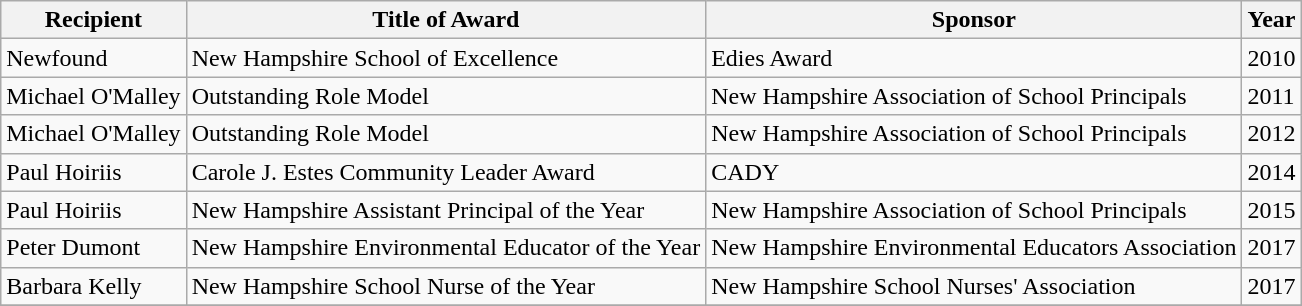<table class="wikitable sortable">
<tr>
<th>Recipient</th>
<th>Title of Award</th>
<th>Sponsor</th>
<th>Year</th>
</tr>
<tr>
<td>Newfound</td>
<td>New Hampshire School of Excellence</td>
<td>Edies Award</td>
<td>2010</td>
</tr>
<tr>
<td>Michael O'Malley</td>
<td>Outstanding Role Model</td>
<td>New Hampshire Association of School Principals</td>
<td>2011</td>
</tr>
<tr>
<td>Michael O'Malley</td>
<td>Outstanding Role Model</td>
<td>New Hampshire Association of School Principals</td>
<td>2012</td>
</tr>
<tr>
<td>Paul Hoiriis</td>
<td>Carole J. Estes Community Leader Award</td>
<td>CADY</td>
<td>2014</td>
</tr>
<tr>
<td>Paul Hoiriis</td>
<td>New Hampshire Assistant Principal of the Year</td>
<td>New Hampshire Association of School Principals</td>
<td>2015</td>
</tr>
<tr>
<td>Peter Dumont</td>
<td>New Hampshire Environmental Educator of the Year</td>
<td>New Hampshire Environmental Educators Association</td>
<td>2017</td>
</tr>
<tr>
<td>Barbara Kelly</td>
<td>New Hampshire School Nurse of the Year</td>
<td>New Hampshire School Nurses' Association</td>
<td>2017</td>
</tr>
<tr>
</tr>
</table>
